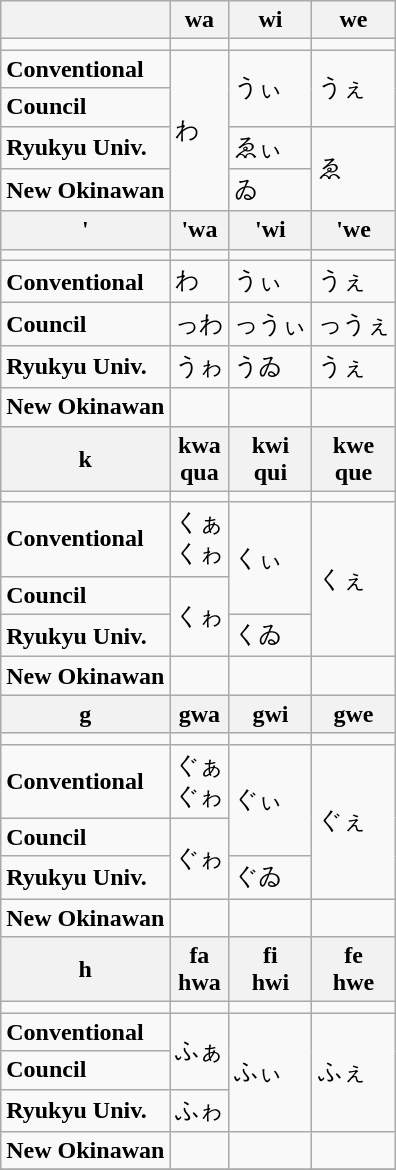<table class="wikitable">
<tr>
<th></th>
<th>wa</th>
<th>wi</th>
<th>we</th>
</tr>
<tr>
<td></td>
<td></td>
<td></td>
<td></td>
</tr>
<tr>
<td><strong>Conventional</strong></td>
<td rowspan=4>わ</td>
<td rowspan=2>うぃ</td>
<td rowspan=2>うぇ</td>
</tr>
<tr>
<td><strong>Council</strong></td>
</tr>
<tr>
<td><strong>Ryukyu Univ.</strong></td>
<td>ゑぃ</td>
<td rowspan=2>ゑ</td>
</tr>
<tr>
<td><strong>New Okinawan</strong></td>
<td>ゐ</td>
</tr>
<tr>
<th>'</th>
<th>'wa</th>
<th>'wi</th>
<th>'we</th>
</tr>
<tr>
<td></td>
<td></td>
<td></td>
<td></td>
</tr>
<tr>
<td><strong>Conventional</strong></td>
<td>わ</td>
<td>うぃ</td>
<td>うぇ</td>
</tr>
<tr>
<td><strong>Council</strong></td>
<td>っわ</td>
<td>っうぃ</td>
<td>っうぇ</td>
</tr>
<tr>
<td><strong>Ryukyu Univ.</strong></td>
<td>うゎ</td>
<td>うゐ</td>
<td>うぇ</td>
</tr>
<tr>
<td><strong>New Okinawan</strong></td>
<td></td>
<td></td>
<td></td>
</tr>
<tr>
<th>k</th>
<th>kwa<br>qua</th>
<th>kwi<br>qui</th>
<th>kwe<br>que</th>
</tr>
<tr>
<td></td>
<td></td>
<td></td>
<td></td>
</tr>
<tr>
<td><strong>Conventional</strong></td>
<td>くぁ <br>くゎ</td>
<td rowspan=2>くぃ</td>
<td rowspan=3>くぇ</td>
</tr>
<tr>
<td><strong>Council</strong></td>
<td rowspan=2>くゎ</td>
</tr>
<tr>
<td><strong>Ryukyu Univ.</strong></td>
<td>くゐ</td>
</tr>
<tr>
<td><strong>New Okinawan</strong></td>
<td></td>
<td></td>
<td></td>
</tr>
<tr>
<th>g</th>
<th>gwa</th>
<th>gwi</th>
<th>gwe</th>
</tr>
<tr>
<td></td>
<td></td>
<td></td>
<td></td>
</tr>
<tr>
<td><strong>Conventional</strong></td>
<td>ぐぁ <br>ぐゎ</td>
<td rowspan=2>ぐぃ</td>
<td rowspan=3>ぐぇ</td>
</tr>
<tr>
<td><strong>Council</strong></td>
<td rowspan=2>ぐゎ</td>
</tr>
<tr>
<td><strong>Ryukyu Univ.</strong></td>
<td>ぐゐ</td>
</tr>
<tr>
<td><strong>New Okinawan</strong></td>
<td></td>
<td></td>
<td></td>
</tr>
<tr>
<th>h</th>
<th>fa <br>hwa</th>
<th>fi <br>hwi</th>
<th>fe <br>hwe</th>
</tr>
<tr>
<td></td>
<td></td>
<td></td>
<td></td>
</tr>
<tr>
<td><strong>Conventional</strong></td>
<td rowspan=2>ふぁ</td>
<td rowspan=3>ふぃ</td>
<td rowspan=3>ふぇ</td>
</tr>
<tr>
<td><strong>Council</strong></td>
</tr>
<tr>
<td><strong>Ryukyu Univ.</strong></td>
<td>ふゎ</td>
</tr>
<tr>
<td><strong>New Okinawan</strong></td>
<td></td>
<td></td>
<td></td>
</tr>
<tr>
</tr>
</table>
